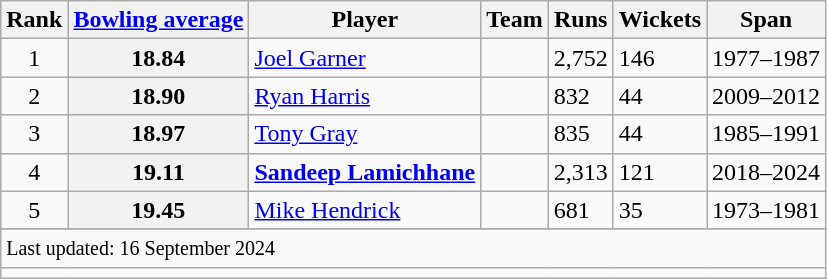<table class="wikitable plainrowheaders sortable">
<tr>
<th>Rank</th>
<th><a href='#'>Bowling average</a></th>
<th>Player</th>
<th>Team</th>
<th>Runs</th>
<th>Wickets</th>
<th>Span</th>
</tr>
<tr>
<td align=center>1</td>
<th>18.84</th>
<td><a href='#'>Joel Garner</a></td>
<td></td>
<td>2,752</td>
<td>146</td>
<td>1977–1987</td>
</tr>
<tr>
<td align=center>2</td>
<th>18.90</th>
<td><a href='#'>Ryan Harris</a></td>
<td></td>
<td>832</td>
<td>44</td>
<td>2009–2012</td>
</tr>
<tr>
<td align=center>3</td>
<th>18.97</th>
<td><a href='#'>Tony Gray</a></td>
<td></td>
<td>835</td>
<td>44</td>
<td>1985–1991</td>
</tr>
<tr>
<td align=center>4</td>
<th>19.11</th>
<td><strong><a href='#'>Sandeep Lamichhane</a></strong></td>
<td></td>
<td>2,313</td>
<td>121</td>
<td>2018–2024</td>
</tr>
<tr>
<td align=center>5</td>
<th>19.45</th>
<td><a href='#'>Mike Hendrick</a></td>
<td></td>
<td>681</td>
<td>35</td>
<td>1973–1981</td>
</tr>
<tr>
</tr>
<tr class=sortbottom>
<td colspan="7"><small>Last updated: 16 September 2024</small></td>
</tr>
<tr>
<td colspan="7"></td>
</tr>
</table>
